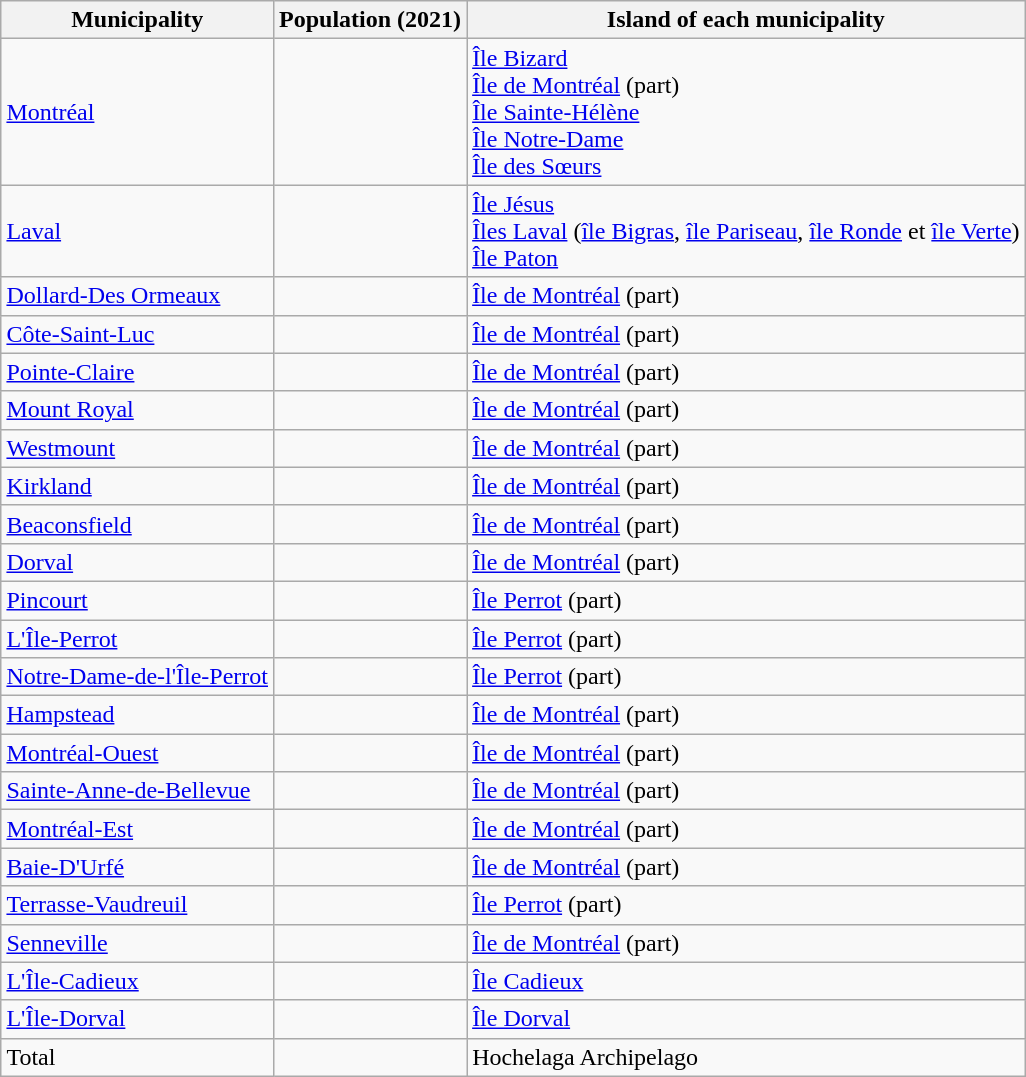<table class="wikitable" style="margin:1em auto;">
<tr>
<th>Municipality</th>
<th>Population (2021)</th>
<th>Island of each municipality</th>
</tr>
<tr>
<td><a href='#'>Montréal</a></td>
<td></td>
<td><a href='#'>Île Bizard</a><br><a href='#'>Île de Montréal</a> (part)<br><a href='#'>Île Sainte-Hélène</a><br><a href='#'>Île Notre-Dame</a><br><a href='#'>Île des Sœurs</a></td>
</tr>
<tr>
<td><a href='#'>Laval</a></td>
<td></td>
<td><a href='#'>Île Jésus</a><br><a href='#'>Îles Laval</a> (<a href='#'>île Bigras</a>, <a href='#'>île Pariseau</a>, <a href='#'>île Ronde</a> et <a href='#'>île Verte</a>)<br><a href='#'>Île Paton</a></td>
</tr>
<tr>
<td><a href='#'>Dollard-Des Ormeaux</a></td>
<td></td>
<td><a href='#'>Île de Montréal</a> (part)</td>
</tr>
<tr>
<td><a href='#'>Côte-Saint-Luc</a></td>
<td></td>
<td><a href='#'>Île de Montréal</a> (part)</td>
</tr>
<tr>
<td><a href='#'>Pointe-Claire</a></td>
<td></td>
<td><a href='#'>Île de Montréal</a> (part)</td>
</tr>
<tr>
<td><a href='#'>Mount Royal</a></td>
<td></td>
<td><a href='#'>Île de Montréal</a> (part)</td>
</tr>
<tr>
<td><a href='#'>Westmount</a></td>
<td></td>
<td><a href='#'>Île de Montréal</a> (part)</td>
</tr>
<tr>
<td><a href='#'>Kirkland</a></td>
<td></td>
<td><a href='#'>Île de Montréal</a> (part)</td>
</tr>
<tr>
<td><a href='#'>Beaconsfield</a></td>
<td></td>
<td><a href='#'>Île de Montréal</a> (part)</td>
</tr>
<tr>
<td><a href='#'>Dorval</a></td>
<td></td>
<td><a href='#'>Île de Montréal</a> (part)</td>
</tr>
<tr>
<td><a href='#'>Pincourt</a></td>
<td></td>
<td><a href='#'>Île Perrot</a> (part)</td>
</tr>
<tr>
<td><a href='#'>L'Île-Perrot</a></td>
<td></td>
<td><a href='#'>Île Perrot</a> (part)</td>
</tr>
<tr>
<td><a href='#'>Notre-Dame-de-l'Île-Perrot</a></td>
<td></td>
<td><a href='#'>Île Perrot</a> (part)</td>
</tr>
<tr>
<td><a href='#'>Hampstead</a></td>
<td></td>
<td><a href='#'>Île de Montréal</a> (part)</td>
</tr>
<tr>
<td><a href='#'>Montréal-Ouest</a></td>
<td></td>
<td><a href='#'>Île de Montréal</a> (part)</td>
</tr>
<tr>
<td><a href='#'>Sainte-Anne-de-Bellevue</a></td>
<td></td>
<td><a href='#'>Île de Montréal</a> (part)</td>
</tr>
<tr>
<td><a href='#'>Montréal-Est</a></td>
<td></td>
<td><a href='#'>Île de Montréal</a> (part)</td>
</tr>
<tr>
<td><a href='#'>Baie-D'Urfé</a></td>
<td></td>
<td><a href='#'>Île de Montréal</a> (part)</td>
</tr>
<tr>
<td><a href='#'>Terrasse-Vaudreuil</a></td>
<td></td>
<td><a href='#'>Île Perrot</a> (part)</td>
</tr>
<tr>
<td><a href='#'>Senneville</a></td>
<td></td>
<td><a href='#'>Île de Montréal</a> (part)</td>
</tr>
<tr>
<td><a href='#'>L'Île-Cadieux</a></td>
<td></td>
<td><a href='#'>Île Cadieux</a></td>
</tr>
<tr>
<td><a href='#'>L'Île-Dorval</a></td>
<td></td>
<td><a href='#'>Île Dorval</a></td>
</tr>
<tr>
<td>Total</td>
<td></td>
<td>Hochelaga Archipelago</td>
</tr>
</table>
